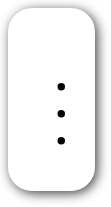<table style=" border-radius:1em; box-shadow: 0.1em 0.1em 0.5em rgba(0,0,0,0.75); background-color: white; border: 1px solid white; padding: 5px;">
<tr>
<td><br><ul><li></li><li></li><li></li></ul></td>
</tr>
</table>
